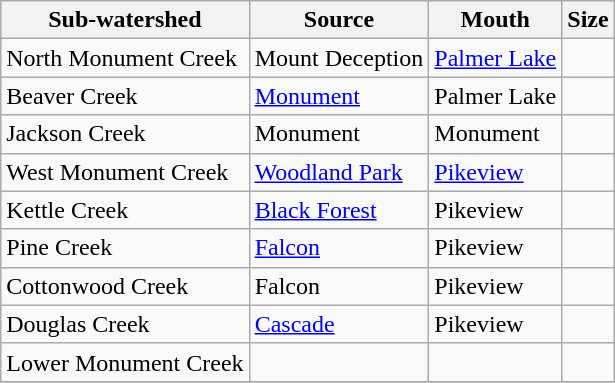<table class="wikitable">
<tr>
<th>Sub-watershed</th>
<th>Source</th>
<th>Mouth</th>
<th>Size</th>
</tr>
<tr>
<td>North Monument Creek</td>
<td>Mount Deception</td>
<td><a href='#'>Palmer Lake</a></td>
<td></td>
</tr>
<tr>
<td>Beaver Creek</td>
<td><a href='#'>Monument</a></td>
<td>Palmer Lake</td>
<td></td>
</tr>
<tr>
<td>Jackson Creek</td>
<td>Monument</td>
<td>Monument</td>
<td></td>
</tr>
<tr>
<td>West Monument Creek</td>
<td><a href='#'>Woodland Park</a></td>
<td><a href='#'>Pikeview</a></td>
<td></td>
</tr>
<tr>
<td>Kettle Creek</td>
<td><a href='#'>Black Forest</a></td>
<td>Pikeview</td>
<td></td>
</tr>
<tr>
<td>Pine Creek</td>
<td><a href='#'>Falcon</a></td>
<td>Pikeview</td>
<td></td>
</tr>
<tr>
<td>Cottonwood Creek</td>
<td>Falcon</td>
<td>Pikeview</td>
<td></td>
</tr>
<tr>
<td>Douglas Creek</td>
<td><a href='#'>Cascade</a></td>
<td>Pikeview</td>
<td></td>
</tr>
<tr>
<td>Lower Monument Creek</td>
<td></td>
<td></td>
<td></td>
</tr>
<tr>
</tr>
</table>
